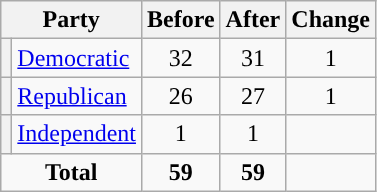<table class="wikitable" style="text-align:center;">
<tr>
<th colspan="2">Party</th>
<th>Before</th>
<th>After</th>
<th>Change</th>
</tr>
<tr>
<th style="background-color:"></th>
<td style="text-align:left;"><a href='#'>Democratic</a></td>
<td>32</td>
<td>31</td>
<td> 1</td>
</tr>
<tr>
<th style="background-color:"></th>
<td style="text-align:left;"><a href='#'>Republican</a></td>
<td>26</td>
<td>27</td>
<td> 1</td>
</tr>
<tr>
<th style="background-color:"></th>
<td style="text-align:left;"><a href='#'>Independent</a></td>
<td>1</td>
<td>1</td>
<td></td>
</tr>
<tr>
<td colspan="2"><strong>Total</strong></td>
<td><strong>59</strong></td>
<td><strong>59</strong></td>
<td></td>
</tr>
</table>
